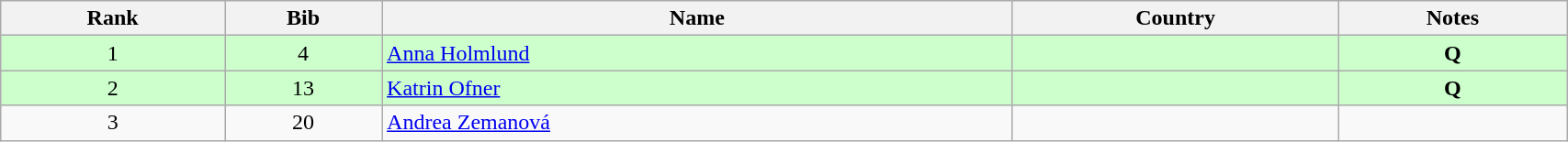<table class="wikitable" style="text-align:center;" width=90%>
<tr>
<th>Rank</th>
<th>Bib</th>
<th>Name</th>
<th>Country</th>
<th>Notes</th>
</tr>
<tr bgcolor="ccffcc">
<td>1</td>
<td>4</td>
<td align=left><a href='#'>Anna Holmlund</a></td>
<td align=left></td>
<td><strong>Q</strong></td>
</tr>
<tr bgcolor="ccffcc">
<td>2</td>
<td>13</td>
<td align=left><a href='#'>Katrin Ofner</a></td>
<td align=left></td>
<td><strong>Q</strong></td>
</tr>
<tr>
<td>3</td>
<td>20</td>
<td align=left><a href='#'>Andrea Zemanová</a></td>
<td align=left></td>
<td></td>
</tr>
</table>
